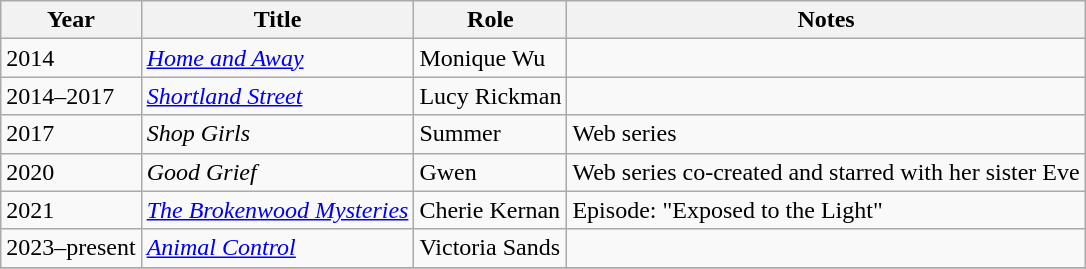<table class="wikitable sortable">
<tr>
<th>Year</th>
<th>Title</th>
<th>Role</th>
<th class="unsortable">Notes</th>
</tr>
<tr>
<td>2014</td>
<td><em><a href='#'>Home and Away</a></em></td>
<td>Monique Wu</td>
<td></td>
</tr>
<tr>
<td>2014–2017</td>
<td><em><a href='#'>Shortland Street</a></em></td>
<td>Lucy Rickman</td>
<td></td>
</tr>
<tr>
<td>2017</td>
<td><em>Shop Girls</em></td>
<td>Summer</td>
<td>Web series</td>
</tr>
<tr>
<td>2020</td>
<td><em>Good Grief</em></td>
<td>Gwen</td>
<td>Web series co-created and starred with her sister Eve</td>
</tr>
<tr>
<td>2021</td>
<td><em><a href='#'>The Brokenwood Mysteries</a></em></td>
<td>Cherie Kernan</td>
<td>Episode: "Exposed to the Light"</td>
</tr>
<tr>
<td>2023–present</td>
<td><em><a href='#'>Animal Control</a></em></td>
<td>Victoria Sands</td>
<td></td>
</tr>
<tr>
</tr>
</table>
